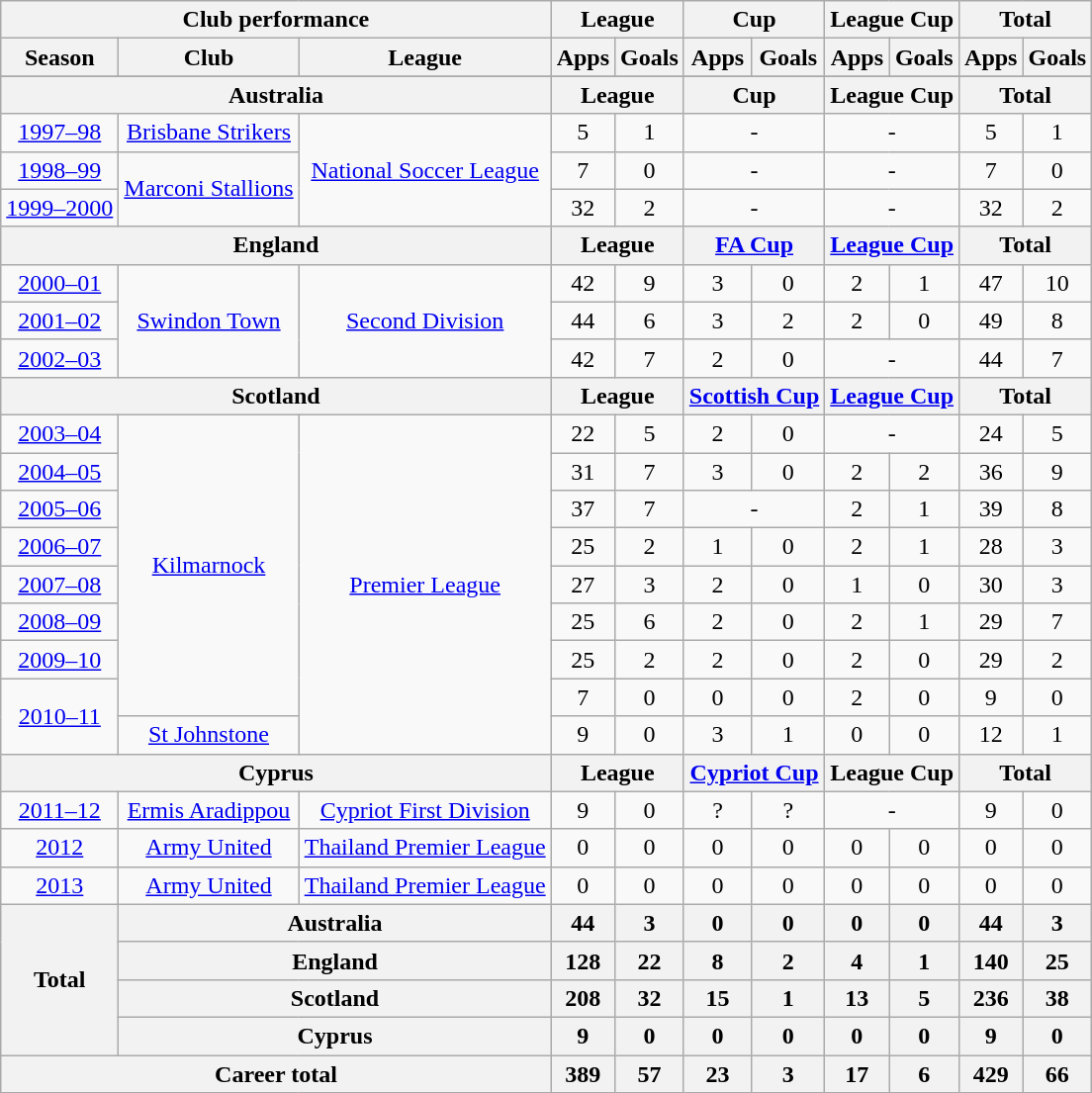<table class="wikitable" style="text-align:center">
<tr>
<th colspan=3>Club performance</th>
<th colspan=2>League</th>
<th colspan=2>Cup</th>
<th colspan=2>League Cup</th>
<th colspan=2>Total</th>
</tr>
<tr>
<th>Season</th>
<th>Club</th>
<th>League</th>
<th>Apps</th>
<th>Goals</th>
<th>Apps</th>
<th>Goals</th>
<th>Apps</th>
<th>Goals</th>
<th>Apps</th>
<th>Goals</th>
</tr>
<tr>
</tr>
<tr>
<th colspan=3>Australia</th>
<th colspan=2>League</th>
<th colspan=2>Cup</th>
<th colspan=2>League Cup</th>
<th colspan=2>Total</th>
</tr>
<tr>
<td><a href='#'>1997–98</a></td>
<td><a href='#'>Brisbane Strikers</a></td>
<td rowspan="3"><a href='#'>National Soccer League</a></td>
<td>5</td>
<td>1</td>
<td colspan="2">-</td>
<td colspan="2">-</td>
<td>5</td>
<td>1</td>
</tr>
<tr>
<td><a href='#'>1998–99</a></td>
<td rowspan="2"><a href='#'>Marconi Stallions</a></td>
<td>7</td>
<td>0</td>
<td colspan="2">-</td>
<td colspan="2">-</td>
<td>7</td>
<td>0</td>
</tr>
<tr>
<td><a href='#'>1999–2000</a></td>
<td>32</td>
<td>2</td>
<td colspan="2">-</td>
<td colspan="2">-</td>
<td>32</td>
<td>2</td>
</tr>
<tr>
<th colspan=3>England</th>
<th colspan=2>League</th>
<th colspan=2><a href='#'>FA Cup</a></th>
<th colspan=2><a href='#'>League Cup</a></th>
<th colspan=2>Total</th>
</tr>
<tr>
<td><a href='#'>2000–01</a></td>
<td rowspan="3"><a href='#'>Swindon Town</a></td>
<td rowspan="3"><a href='#'>Second Division</a></td>
<td>42</td>
<td>9</td>
<td>3</td>
<td>0</td>
<td>2</td>
<td>1</td>
<td>47</td>
<td>10</td>
</tr>
<tr>
<td><a href='#'>2001–02</a></td>
<td>44</td>
<td>6</td>
<td>3</td>
<td>2</td>
<td>2</td>
<td>0</td>
<td>49</td>
<td>8</td>
</tr>
<tr>
<td><a href='#'>2002–03</a></td>
<td>42</td>
<td>7</td>
<td>2</td>
<td>0</td>
<td colspan="2">-</td>
<td>44</td>
<td>7</td>
</tr>
<tr>
<th colspan=3>Scotland</th>
<th colspan=2>League</th>
<th colspan=2><a href='#'>Scottish Cup</a></th>
<th colspan=2><a href='#'>League Cup</a></th>
<th colspan=2>Total</th>
</tr>
<tr>
<td><a href='#'>2003–04</a></td>
<td rowspan="8"><a href='#'>Kilmarnock</a></td>
<td rowspan="9"><a href='#'>Premier League</a></td>
<td>22</td>
<td>5</td>
<td>2</td>
<td>0</td>
<td colspan="2">-</td>
<td>24</td>
<td>5</td>
</tr>
<tr>
<td><a href='#'>2004–05</a></td>
<td>31</td>
<td>7</td>
<td>3</td>
<td>0</td>
<td>2</td>
<td>2</td>
<td>36</td>
<td>9</td>
</tr>
<tr>
<td><a href='#'>2005–06</a></td>
<td>37</td>
<td>7</td>
<td colspan="2">-</td>
<td>2</td>
<td>1</td>
<td>39</td>
<td>8</td>
</tr>
<tr>
<td><a href='#'>2006–07</a></td>
<td>25</td>
<td>2</td>
<td>1</td>
<td>0</td>
<td>2</td>
<td>1</td>
<td>28</td>
<td>3</td>
</tr>
<tr>
<td><a href='#'>2007–08</a></td>
<td>27</td>
<td>3</td>
<td>2</td>
<td>0</td>
<td>1</td>
<td>0</td>
<td>30</td>
<td>3</td>
</tr>
<tr>
<td><a href='#'>2008–09</a></td>
<td>25</td>
<td>6</td>
<td>2</td>
<td>0</td>
<td>2</td>
<td>1</td>
<td>29</td>
<td>7</td>
</tr>
<tr>
<td><a href='#'>2009–10</a></td>
<td>25</td>
<td>2</td>
<td>2</td>
<td>0</td>
<td>2</td>
<td>0</td>
<td>29</td>
<td>2</td>
</tr>
<tr>
<td rowspan="2"><a href='#'>2010–11</a></td>
<td>7</td>
<td>0</td>
<td>0</td>
<td>0</td>
<td>2</td>
<td>0</td>
<td>9</td>
<td>0</td>
</tr>
<tr>
<td rowspan="1"><a href='#'>St Johnstone</a></td>
<td>9</td>
<td>0</td>
<td>3</td>
<td>1</td>
<td>0</td>
<td>0</td>
<td>12</td>
<td>1</td>
</tr>
<tr>
<th colspan=3>Cyprus</th>
<th colspan=2>League</th>
<th colspan=2><a href='#'>Cypriot Cup</a></th>
<th colspan=2>League Cup</th>
<th colspan=2>Total</th>
</tr>
<tr>
<td><a href='#'>2011–12</a></td>
<td><a href='#'>Ermis Aradippou</a></td>
<td><a href='#'>Cypriot First Division</a></td>
<td>9</td>
<td>0</td>
<td>?</td>
<td>?</td>
<td colspan="2">-</td>
<td>9</td>
<td>0</td>
</tr>
<tr>
<td><a href='#'>2012</a></td>
<td><a href='#'>Army United</a></td>
<td><a href='#'>Thailand Premier League</a></td>
<td>0</td>
<td>0</td>
<td>0</td>
<td>0</td>
<td>0</td>
<td>0</td>
<td>0</td>
<td>0</td>
</tr>
<tr>
<td><a href='#'>2013</a></td>
<td><a href='#'>Army United</a></td>
<td><a href='#'>Thailand Premier League</a></td>
<td>0</td>
<td>0</td>
<td>0</td>
<td>0</td>
<td>0</td>
<td>0</td>
<td>0</td>
<td>0</td>
</tr>
<tr>
<th rowspan=4>Total</th>
<th colspan=2>Australia</th>
<th>44</th>
<th>3</th>
<th>0</th>
<th>0</th>
<th>0</th>
<th>0</th>
<th>44</th>
<th>3</th>
</tr>
<tr>
<th colspan=2>England</th>
<th>128</th>
<th>22</th>
<th>8</th>
<th>2</th>
<th>4</th>
<th>1</th>
<th>140</th>
<th>25</th>
</tr>
<tr>
<th colspan=2>Scotland</th>
<th>208</th>
<th>32</th>
<th>15</th>
<th>1</th>
<th>13</th>
<th>5</th>
<th>236</th>
<th>38</th>
</tr>
<tr>
<th colspan=2>Cyprus</th>
<th>9</th>
<th>0</th>
<th>0</th>
<th>0</th>
<th>0</th>
<th>0</th>
<th>9</th>
<th>0</th>
</tr>
<tr>
<th colspan=3>Career total</th>
<th>389</th>
<th>57</th>
<th>23</th>
<th>3</th>
<th>17</th>
<th>6</th>
<th>429</th>
<th>66</th>
</tr>
</table>
